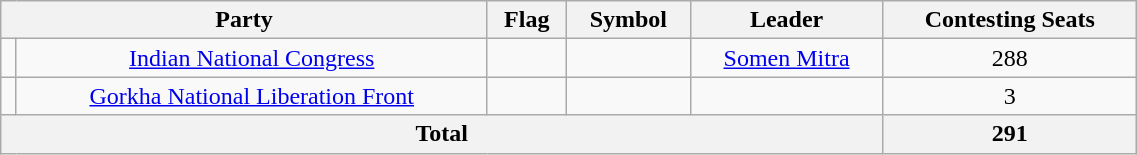<table class="wikitable" width="60%" style="text-align:center">
<tr>
<th colspan="2">Party</th>
<th>Flag</th>
<th>Symbol</th>
<th>Leader</th>
<th>Contesting Seats</th>
</tr>
<tr>
<td></td>
<td><a href='#'>Indian National Congress</a></td>
<td></td>
<td></td>
<td><a href='#'>Somen Mitra</a></td>
<td>288</td>
</tr>
<tr>
<td></td>
<td><a href='#'>Gorkha National Liberation Front</a></td>
<td></td>
<td></td>
<td></td>
<td>3</td>
</tr>
<tr>
<th colspan=5>Total</th>
<th>291</th>
</tr>
</table>
